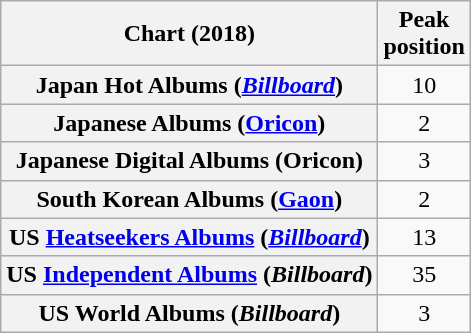<table class="wikitable sortable plainrowheaders" style="text-align:center">
<tr>
<th scope="col">Chart (2018)</th>
<th scope="col">Peak<br>position</th>
</tr>
<tr>
<th scope="row">Japan Hot Albums (<a href='#'><em>Billboard</em></a>)</th>
<td>10</td>
</tr>
<tr>
<th scope="row">Japanese Albums (<a href='#'>Oricon</a>)</th>
<td>2</td>
</tr>
<tr>
<th scope="row">Japanese Digital Albums (Oricon)</th>
<td>3</td>
</tr>
<tr>
<th scope="row">South Korean Albums (<a href='#'>Gaon</a>)</th>
<td>2</td>
</tr>
<tr>
<th scope="row">US <a href='#'>Heatseekers Albums</a> (<em><a href='#'>Billboard</a></em>)</th>
<td>13</td>
</tr>
<tr>
<th scope="row">US <a href='#'>Independent Albums</a> (<em>Billboard</em>)</th>
<td>35</td>
</tr>
<tr>
<th scope="row">US World Albums (<em>Billboard</em>)</th>
<td>3</td>
</tr>
</table>
